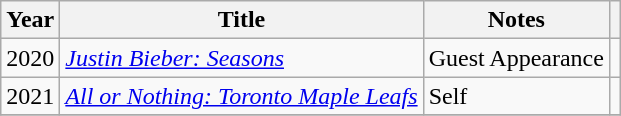<table class="wikitable sortable">
<tr>
<th scope="col">Year</th>
<th scope="col">Title</th>
<th scope="col">Notes</th>
<th scope="col" class="unsortable"></th>
</tr>
<tr>
<td>2020</td>
<td><em><a href='#'>Justin Bieber: Seasons</a></em></td>
<td>Guest Appearance</td>
<td></td>
</tr>
<tr>
<td>2021</td>
<td><em><a href='#'>All or Nothing: Toronto Maple Leafs</a></em></td>
<td>Self</td>
<td></td>
</tr>
<tr>
</tr>
</table>
